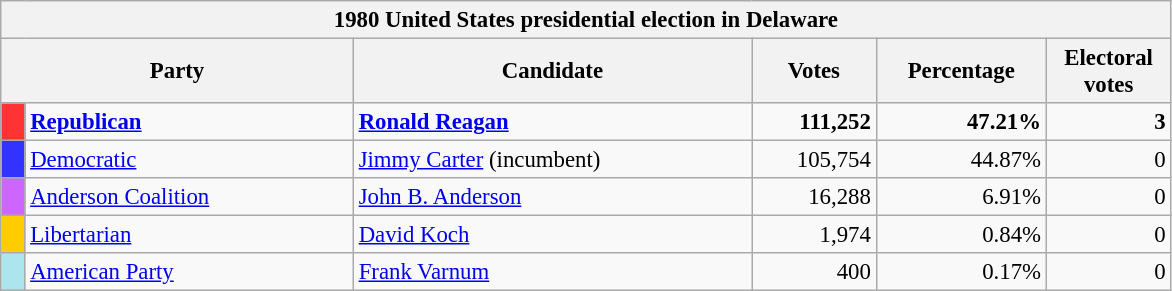<table class="wikitable" style="font-size: 95%;">
<tr>
<th colspan="6">1980 United States presidential election in Delaware</th>
</tr>
<tr>
<th colspan="2" style="width: 15em">Party</th>
<th style="width: 17em">Candidate</th>
<th style="width: 5em">Votes</th>
<th style="width: 7em">Percentage</th>
<th style="width: 5em">Electoral votes</th>
</tr>
<tr>
<th style="background:#f33; width:3px;"></th>
<td style="width: 130px"><strong><a href='#'>Republican</a></strong></td>
<td><strong><a href='#'>Ronald Reagan</a></strong></td>
<td style="text-align:right;"><strong>111,252</strong></td>
<td style="text-align:right;"><strong>47.21%</strong></td>
<td style="text-align:right;"><strong>3</strong></td>
</tr>
<tr>
<th style="background:#33f; width:3px;"></th>
<td style="width: 130px"><a href='#'>Democratic</a></td>
<td><a href='#'>Jimmy Carter</a> (incumbent)</td>
<td style="text-align:right;">105,754</td>
<td style="text-align:right;">44.87%</td>
<td style="text-align:right;">0</td>
</tr>
<tr>
<th style="background:#CC66FF; width:3px;"></th>
<td style="width: 130px"><a href='#'>Anderson Coalition</a></td>
<td><a href='#'>John B. Anderson</a></td>
<td style="text-align:right;">16,288</td>
<td style="text-align:right;">6.91%</td>
<td style="text-align:right;">0</td>
</tr>
<tr>
<th style="background:#FFCC00; width:3px;"></th>
<td style="width: 130px"><a href='#'>Libertarian</a></td>
<td><a href='#'>David Koch</a></td>
<td style="text-align:right;">1,974</td>
<td style="text-align:right;">0.84%</td>
<td style="text-align:right;">0</td>
</tr>
<tr>
<th style="background: #ACE5EE; width:3px;"></th>
<td style="width: 130px"><a href='#'>American Party</a></td>
<td><a href='#'>Frank Varnum</a></td>
<td style="text-align:right;">400</td>
<td style="text-align:right;">0.17%</td>
<td style="text-align:right;">0</td>
</tr>
</table>
